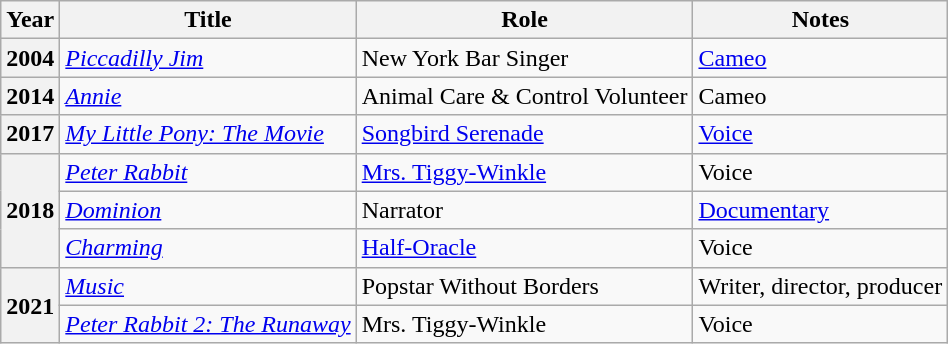<table class="wikitable sortable">
<tr>
<th scope="col">Year</th>
<th scope="col">Title</th>
<th scope="col">Role</th>
<th scope="col" class="unsortable">Notes</th>
</tr>
<tr>
<th scope="row">2004</th>
<td><em><a href='#'>Piccadilly Jim</a></em></td>
<td>New York Bar Singer</td>
<td><a href='#'>Cameo</a></td>
</tr>
<tr>
<th scope="row">2014</th>
<td><em><a href='#'>Annie</a></em></td>
<td>Animal Care & Control Volunteer</td>
<td>Cameo</td>
</tr>
<tr>
<th scope="row">2017</th>
<td><em><a href='#'>My Little Pony: The Movie</a></em></td>
<td><a href='#'>Songbird Serenade</a></td>
<td><a href='#'>Voice</a></td>
</tr>
<tr>
<th scope="row" rowspan="3">2018</th>
<td><em><a href='#'>Peter Rabbit</a></em></td>
<td><a href='#'>Mrs. Tiggy-Winkle</a></td>
<td>Voice</td>
</tr>
<tr>
<td><em><a href='#'>Dominion</a></em></td>
<td>Narrator</td>
<td><a href='#'>Documentary</a></td>
</tr>
<tr>
<td><em><a href='#'>Charming</a></em></td>
<td><a href='#'>Half-Oracle</a></td>
<td>Voice</td>
</tr>
<tr>
<th scope="row" rowspan="2">2021</th>
<td><em><a href='#'>Music</a></em></td>
<td>Popstar Without Borders</td>
<td>Writer, director, producer</td>
</tr>
<tr>
<td><em><a href='#'>Peter Rabbit 2: The Runaway</a></em></td>
<td>Mrs. Tiggy-Winkle</td>
<td>Voice</td>
</tr>
</table>
